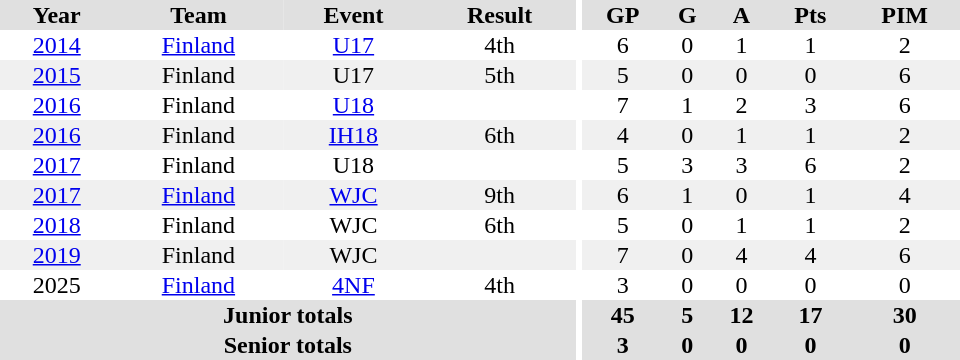<table border="0" cellpadding="1" cellspacing="0" ID="Table3" style="text-align:center; width:40em">
<tr ALIGN="center" bgcolor="#e0e0e0">
<th>Year</th>
<th>Team</th>
<th>Event</th>
<th>Result</th>
<th rowspan="99" bgcolor="#ffffff"></th>
<th>GP</th>
<th>G</th>
<th>A</th>
<th>Pts</th>
<th>PIM</th>
</tr>
<tr>
<td><a href='#'>2014</a></td>
<td><a href='#'>Finland</a></td>
<td><a href='#'>U17</a></td>
<td>4th</td>
<td>6</td>
<td>0</td>
<td>1</td>
<td>1</td>
<td>2</td>
</tr>
<tr bgcolor="#f0f0f0">
<td><a href='#'>2015</a></td>
<td>Finland</td>
<td>U17</td>
<td>5th</td>
<td>5</td>
<td>0</td>
<td>0</td>
<td>0</td>
<td>6</td>
</tr>
<tr>
<td><a href='#'>2016</a></td>
<td>Finland</td>
<td><a href='#'>U18</a></td>
<td></td>
<td>7</td>
<td>1</td>
<td>2</td>
<td>3</td>
<td>6</td>
</tr>
<tr bgcolor="#f0f0f0">
<td><a href='#'>2016</a></td>
<td>Finland</td>
<td><a href='#'>IH18</a></td>
<td>6th</td>
<td>4</td>
<td>0</td>
<td>1</td>
<td>1</td>
<td>2</td>
</tr>
<tr>
<td><a href='#'>2017</a></td>
<td>Finland</td>
<td>U18</td>
<td></td>
<td>5</td>
<td>3</td>
<td>3</td>
<td>6</td>
<td>2</td>
</tr>
<tr bgcolor="#f0f0f0">
<td><a href='#'>2017</a></td>
<td><a href='#'>Finland</a></td>
<td><a href='#'>WJC</a></td>
<td>9th</td>
<td>6</td>
<td>1</td>
<td>0</td>
<td>1</td>
<td>4</td>
</tr>
<tr>
<td><a href='#'>2018</a></td>
<td>Finland</td>
<td>WJC</td>
<td>6th</td>
<td>5</td>
<td>0</td>
<td>1</td>
<td>1</td>
<td>2</td>
</tr>
<tr bgcolor="#f0f0f0">
<td><a href='#'>2019</a></td>
<td>Finland</td>
<td>WJC</td>
<td></td>
<td>7</td>
<td>0</td>
<td>4</td>
<td>4</td>
<td>6</td>
</tr>
<tr>
<td>2025</td>
<td><a href='#'>Finland</a></td>
<td><a href='#'>4NF</a></td>
<td>4th</td>
<td>3</td>
<td>0</td>
<td>0</td>
<td>0</td>
<td>0</td>
</tr>
<tr bgcolor="#e0e0e0">
<th colspan="4">Junior totals</th>
<th>45</th>
<th>5</th>
<th>12</th>
<th>17</th>
<th>30</th>
</tr>
<tr bgcolor="#e0e0e0">
<th colspan="4">Senior totals</th>
<th>3</th>
<th>0</th>
<th>0</th>
<th>0</th>
<th>0</th>
</tr>
</table>
